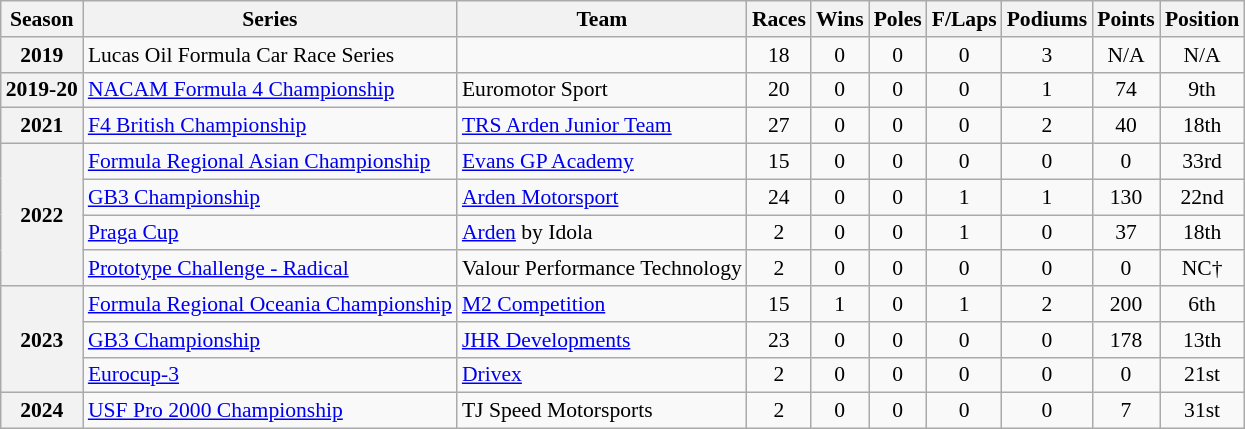<table class="wikitable" style="font-size: 90%; text-align:center">
<tr>
<th>Season</th>
<th>Series</th>
<th>Team</th>
<th>Races</th>
<th>Wins</th>
<th>Poles</th>
<th>F/Laps</th>
<th>Podiums</th>
<th>Points</th>
<th>Position</th>
</tr>
<tr>
<th>2019</th>
<td align=left>Lucas Oil Formula Car Race Series</td>
<td></td>
<td>18</td>
<td>0</td>
<td>0</td>
<td>0</td>
<td>3</td>
<td>N/A</td>
<td>N/A</td>
</tr>
<tr>
<th>2019-20</th>
<td align=left><a href='#'>NACAM Formula 4 Championship</a></td>
<td align=left>Euromotor Sport</td>
<td>20</td>
<td>0</td>
<td>0</td>
<td>0</td>
<td>1</td>
<td>74</td>
<td>9th</td>
</tr>
<tr>
<th>2021</th>
<td align=left><a href='#'>F4 British Championship</a></td>
<td align=left><a href='#'>TRS Arden Junior Team</a></td>
<td>27</td>
<td>0</td>
<td>0</td>
<td>0</td>
<td>2</td>
<td>40</td>
<td>18th</td>
</tr>
<tr>
<th rowspan="4">2022</th>
<td align=left><a href='#'>Formula Regional Asian Championship</a></td>
<td align=left><a href='#'>Evans GP Academy</a></td>
<td>15</td>
<td>0</td>
<td>0</td>
<td>0</td>
<td>0</td>
<td>0</td>
<td>33rd</td>
</tr>
<tr>
<td align=left><a href='#'>GB3 Championship</a></td>
<td align=left><a href='#'>Arden Motorsport</a></td>
<td>24</td>
<td>0</td>
<td>0</td>
<td>1</td>
<td>1</td>
<td>130</td>
<td>22nd</td>
</tr>
<tr>
<td align=left><a href='#'>Praga Cup</a></td>
<td align=left><a href='#'>Arden</a> by Idola</td>
<td>2</td>
<td>0</td>
<td>0</td>
<td>1</td>
<td>0</td>
<td>37</td>
<td>18th</td>
</tr>
<tr>
<td align=left><a href='#'>Prototype Challenge - Radical</a></td>
<td align=left>Valour Performance Technology</td>
<td>2</td>
<td>0</td>
<td>0</td>
<td>0</td>
<td>0</td>
<td>0</td>
<td>NC†</td>
</tr>
<tr>
<th rowspan="3">2023</th>
<td align=left><a href='#'>Formula Regional Oceania Championship</a></td>
<td align=left><a href='#'>M2 Competition</a></td>
<td>15</td>
<td>1</td>
<td>0</td>
<td>1</td>
<td>2</td>
<td>200</td>
<td>6th</td>
</tr>
<tr>
<td align=left><a href='#'>GB3 Championship</a></td>
<td align=left><a href='#'>JHR Developments</a></td>
<td>23</td>
<td>0</td>
<td>0</td>
<td>0</td>
<td>0</td>
<td>178</td>
<td>13th</td>
</tr>
<tr>
<td align=left><a href='#'>Eurocup-3</a></td>
<td align=left><a href='#'>Drivex</a></td>
<td>2</td>
<td>0</td>
<td>0</td>
<td>0</td>
<td>0</td>
<td>0</td>
<td>21st</td>
</tr>
<tr>
<th>2024</th>
<td align=left><a href='#'>USF Pro 2000 Championship</a></td>
<td align=left>TJ Speed Motorsports</td>
<td>2</td>
<td>0</td>
<td>0</td>
<td>0</td>
<td>0</td>
<td>7</td>
<td>31st</td>
</tr>
</table>
